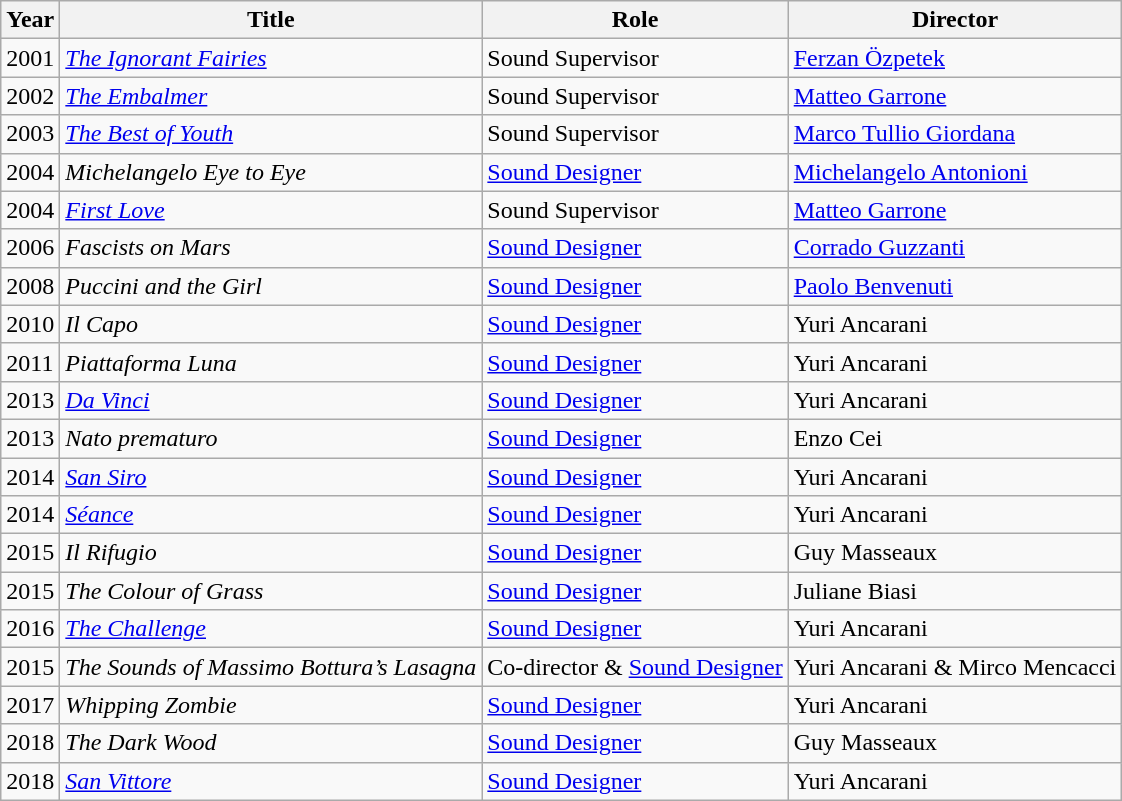<table class="wikitable">
<tr>
<th>Year</th>
<th>Title</th>
<th>Role</th>
<th>Director</th>
</tr>
<tr>
<td>2001</td>
<td><em><a href='#'>The Ignorant Fairies</a></em></td>
<td>Sound Supervisor</td>
<td><a href='#'>Ferzan Özpetek</a></td>
</tr>
<tr>
<td>2002</td>
<td><em><a href='#'>The Embalmer</a></em></td>
<td>Sound Supervisor</td>
<td><a href='#'>Matteo Garrone</a></td>
</tr>
<tr>
<td>2003</td>
<td><em><a href='#'>The Best of Youth</a></em></td>
<td>Sound Supervisor</td>
<td><a href='#'>Marco Tullio Giordana</a></td>
</tr>
<tr>
<td>2004</td>
<td><em>Michelangelo Eye to Eye</em></td>
<td><a href='#'>Sound Designer</a></td>
<td><a href='#'>Michelangelo Antonioni</a></td>
</tr>
<tr>
<td>2004</td>
<td><em><a href='#'>First Love</a></em></td>
<td>Sound Supervisor</td>
<td><a href='#'>Matteo Garrone</a></td>
</tr>
<tr>
<td>2006</td>
<td><em>Fascists on Mars</em></td>
<td><a href='#'>Sound Designer</a></td>
<td><a href='#'>Corrado Guzzanti</a></td>
</tr>
<tr>
<td>2008</td>
<td><em>Puccini and the Girl</em></td>
<td><a href='#'>Sound Designer</a></td>
<td><a href='#'>Paolo Benvenuti</a></td>
</tr>
<tr>
<td>2010</td>
<td><em>Il Capo</em></td>
<td><a href='#'>Sound Designer</a></td>
<td>Yuri Ancarani</td>
</tr>
<tr>
<td>2011</td>
<td><em>Piattaforma Luna</em></td>
<td><a href='#'>Sound Designer</a></td>
<td>Yuri Ancarani</td>
</tr>
<tr>
<td>2013</td>
<td><em><a href='#'>Da Vinci</a></em></td>
<td><a href='#'>Sound Designer</a></td>
<td>Yuri Ancarani</td>
</tr>
<tr>
<td>2013</td>
<td><em>Nato prematuro</em></td>
<td><a href='#'>Sound Designer</a></td>
<td>Enzo Cei</td>
</tr>
<tr>
<td>2014</td>
<td><em><a href='#'>San Siro</a></em></td>
<td><a href='#'>Sound Designer</a></td>
<td>Yuri Ancarani</td>
</tr>
<tr>
<td>2014</td>
<td><em><a href='#'>Séance</a></em></td>
<td><a href='#'>Sound Designer</a></td>
<td>Yuri Ancarani</td>
</tr>
<tr>
<td>2015</td>
<td><em>Il Rifugio</em></td>
<td><a href='#'>Sound Designer</a></td>
<td>Guy Masseaux</td>
</tr>
<tr>
<td>2015</td>
<td><em>The Colour of Grass</em></td>
<td><a href='#'>Sound Designer</a></td>
<td>Juliane Biasi</td>
</tr>
<tr>
<td>2016</td>
<td><em><a href='#'>The Challenge</a></em></td>
<td><a href='#'>Sound Designer</a></td>
<td>Yuri Ancarani</td>
</tr>
<tr>
<td>2015</td>
<td><em>The Sounds of Massimo Bottura’s Lasagna</em></td>
<td>Co-director & <a href='#'>Sound Designer</a></td>
<td>Yuri Ancarani & Mirco Mencacci</td>
</tr>
<tr>
<td>2017</td>
<td><em>Whipping Zombie</em></td>
<td><a href='#'>Sound Designer</a></td>
<td>Yuri Ancarani</td>
</tr>
<tr>
<td>2018</td>
<td><em>The Dark Wood</em></td>
<td><a href='#'>Sound Designer</a></td>
<td>Guy Masseaux</td>
</tr>
<tr>
<td>2018</td>
<td><em><a href='#'>San Vittore</a></em></td>
<td><a href='#'>Sound Designer</a></td>
<td>Yuri Ancarani</td>
</tr>
</table>
